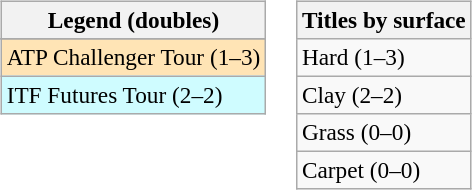<table>
<tr valign=top>
<td><br><table class=wikitable style=font-size:97%>
<tr>
<th>Legend (doubles)</th>
</tr>
<tr bgcolor=e5d1cb>
</tr>
<tr bgcolor=moccasin>
<td>ATP Challenger Tour (1–3)</td>
</tr>
<tr bgcolor=cffcff>
<td>ITF Futures Tour (2–2)</td>
</tr>
</table>
</td>
<td><br><table class=wikitable style=font-size:97%>
<tr>
<th>Titles by surface</th>
</tr>
<tr>
<td>Hard (1–3)</td>
</tr>
<tr>
<td>Clay (2–2)</td>
</tr>
<tr>
<td>Grass (0–0)</td>
</tr>
<tr>
<td>Carpet (0–0)</td>
</tr>
</table>
</td>
</tr>
</table>
